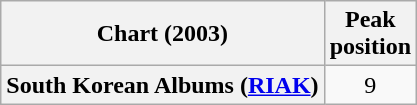<table class="wikitable plainrowheaders" style="text-align:center;">
<tr>
<th>Chart (2003)</th>
<th>Peak<br>position</th>
</tr>
<tr>
<th scope="row">South Korean Albums (<a href='#'>RIAK</a>)</th>
<td>9</td>
</tr>
</table>
